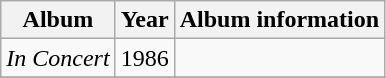<table class="wikitable" style="text-align:center;">
<tr>
<th>Album</th>
<th>Year</th>
<th>Album information</th>
</tr>
<tr>
<td style="text-align:left;"><em>In Concert</em></td>
<td>1986</td>
<td><br></td>
</tr>
<tr>
</tr>
</table>
